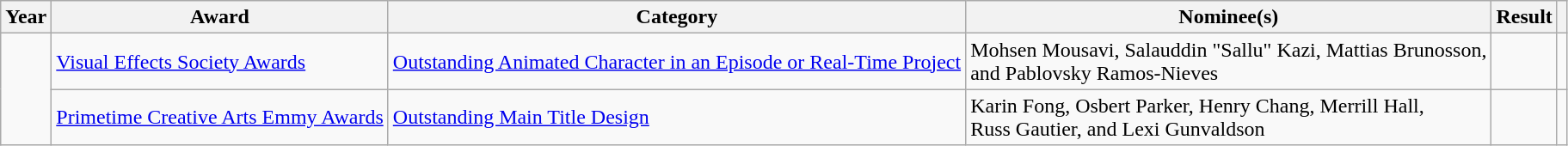<table class="wikitable">
<tr>
<th>Year</th>
<th>Award</th>
<th>Category</th>
<th>Nominee(s)</th>
<th>Result</th>
<th></th>
</tr>
<tr>
<td rowspan="2"></td>
<td><a href='#'>Visual Effects Society Awards</a></td>
<td><a href='#'>Outstanding Animated Character in an Episode or Real-Time Project</a></td>
<td>Mohsen Mousavi, Salauddin "Sallu" Kazi, Mattias Brunosson, <br> and Pablovsky Ramos-Nieves </td>
<td></td>
<td style="text-align:center;"></td>
</tr>
<tr>
<td><a href='#'>Primetime Creative Arts Emmy Awards</a></td>
<td><a href='#'>Outstanding Main Title Design</a></td>
<td>Karin Fong, Osbert Parker, Henry Chang, Merrill Hall, <br> Russ Gautier, and Lexi Gunvaldson</td>
<td></td>
<td style="text-align:center;"></td>
</tr>
</table>
